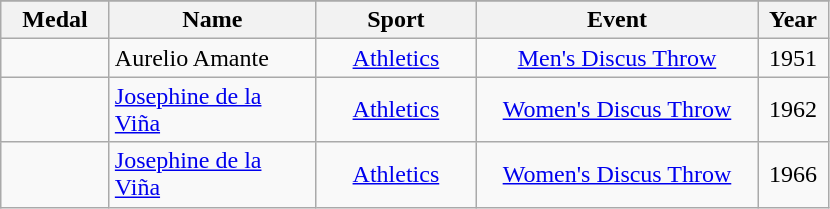<table class="wikitable"  style="font-size:100%;  text-align:center;">
<tr>
</tr>
<tr>
<th width="65">Medal</th>
<th width="130">Name</th>
<th width="100">Sport</th>
<th width="180">Event</th>
<th width="40">Year</th>
</tr>
<tr>
<td></td>
<td align=left>Aurelio Amante</td>
<td><a href='#'>Athletics</a></td>
<td><a href='#'>Men's Discus Throw</a></td>
<td>1951</td>
</tr>
<tr>
<td></td>
<td align=left><a href='#'>Josephine de la Viña</a></td>
<td><a href='#'>Athletics</a></td>
<td><a href='#'>Women's Discus Throw</a></td>
<td>1962</td>
</tr>
<tr>
<td></td>
<td align=left><a href='#'>Josephine de la Viña</a></td>
<td><a href='#'>Athletics</a></td>
<td><a href='#'>Women's Discus Throw</a></td>
<td>1966</td>
</tr>
</table>
